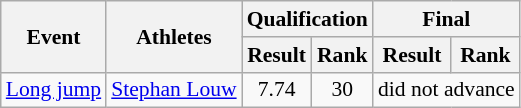<table class="wikitable" border="1" style="font-size:90%">
<tr>
<th rowspan="2">Event</th>
<th rowspan="2">Athletes</th>
<th colspan="2">Qualification</th>
<th colspan="2">Final</th>
</tr>
<tr>
<th>Result</th>
<th>Rank</th>
<th>Result</th>
<th>Rank</th>
</tr>
<tr>
<td><a href='#'>Long jump</a></td>
<td><a href='#'>Stephan Louw</a></td>
<td align=center>7.74</td>
<td align=center>30</td>
<td align=center colspan=2>did not advance</td>
</tr>
</table>
